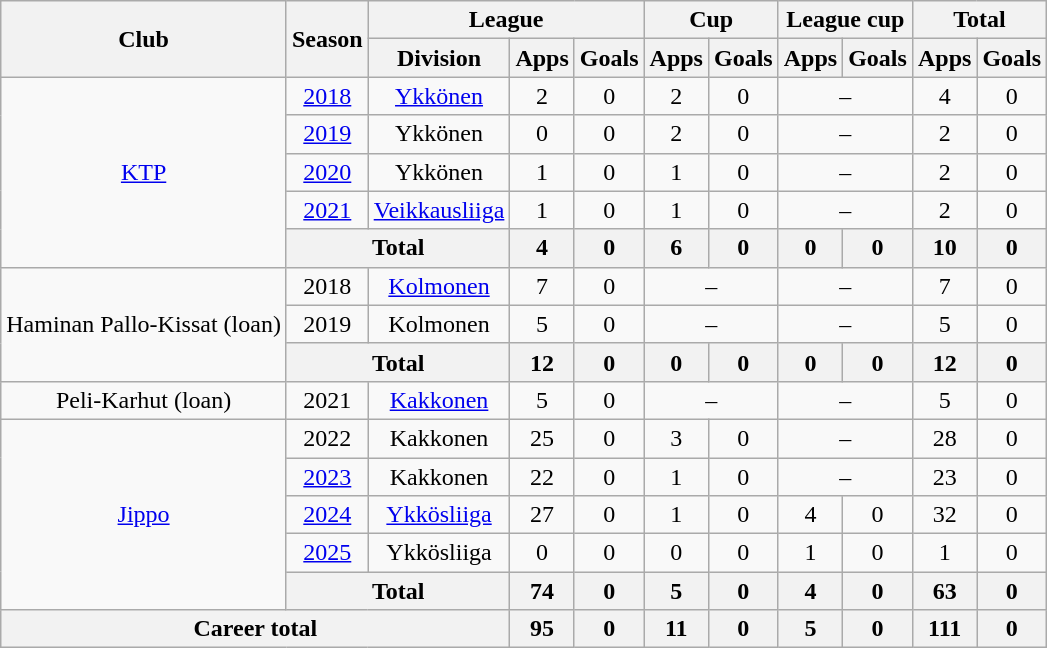<table class="wikitable" style="text-align:center">
<tr>
<th rowspan="2">Club</th>
<th rowspan="2">Season</th>
<th colspan="3">League</th>
<th colspan="2">Cup</th>
<th colspan="2">League cup</th>
<th colspan="2">Total</th>
</tr>
<tr>
<th>Division</th>
<th>Apps</th>
<th>Goals</th>
<th>Apps</th>
<th>Goals</th>
<th>Apps</th>
<th>Goals</th>
<th>Apps</th>
<th>Goals</th>
</tr>
<tr>
<td rowspan=5><a href='#'>KTP</a></td>
<td><a href='#'>2018</a></td>
<td><a href='#'>Ykkönen</a></td>
<td>2</td>
<td>0</td>
<td>2</td>
<td>0</td>
<td colspan=2>–</td>
<td>4</td>
<td>0</td>
</tr>
<tr>
<td><a href='#'>2019</a></td>
<td>Ykkönen</td>
<td>0</td>
<td>0</td>
<td>2</td>
<td>0</td>
<td colspan=2>–</td>
<td>2</td>
<td>0</td>
</tr>
<tr>
<td><a href='#'>2020</a></td>
<td>Ykkönen</td>
<td>1</td>
<td>0</td>
<td>1</td>
<td>0</td>
<td colspan=2>–</td>
<td>2</td>
<td>0</td>
</tr>
<tr>
<td><a href='#'>2021</a></td>
<td><a href='#'>Veikkausliiga</a></td>
<td>1</td>
<td>0</td>
<td>1</td>
<td>0</td>
<td colspan=2>–</td>
<td>2</td>
<td>0</td>
</tr>
<tr>
<th colspan=2>Total</th>
<th>4</th>
<th>0</th>
<th>6</th>
<th>0</th>
<th>0</th>
<th>0</th>
<th>10</th>
<th>0</th>
</tr>
<tr>
<td rowspan=3>Haminan Pallo-Kissat (loan)</td>
<td>2018</td>
<td><a href='#'>Kolmonen</a></td>
<td>7</td>
<td>0</td>
<td colspan=2>–</td>
<td colspan=2>–</td>
<td>7</td>
<td>0</td>
</tr>
<tr>
<td>2019</td>
<td>Kolmonen</td>
<td>5</td>
<td>0</td>
<td colspan=2>–</td>
<td colspan=2>–</td>
<td>5</td>
<td>0</td>
</tr>
<tr>
<th colspan=2>Total</th>
<th>12</th>
<th>0</th>
<th>0</th>
<th>0</th>
<th>0</th>
<th>0</th>
<th>12</th>
<th>0</th>
</tr>
<tr>
<td>Peli-Karhut (loan)</td>
<td>2021</td>
<td><a href='#'>Kakkonen</a></td>
<td>5</td>
<td>0</td>
<td colspan=2>–</td>
<td colspan=2>–</td>
<td>5</td>
<td>0</td>
</tr>
<tr>
<td rowspan=5><a href='#'>Jippo</a></td>
<td>2022</td>
<td>Kakkonen</td>
<td>25</td>
<td>0</td>
<td>3</td>
<td>0</td>
<td colspan=2>–</td>
<td>28</td>
<td>0</td>
</tr>
<tr>
<td><a href='#'>2023</a></td>
<td>Kakkonen</td>
<td>22</td>
<td>0</td>
<td>1</td>
<td>0</td>
<td colspan=2>–</td>
<td>23</td>
<td>0</td>
</tr>
<tr>
<td><a href='#'>2024</a></td>
<td><a href='#'>Ykkösliiga</a></td>
<td>27</td>
<td>0</td>
<td>1</td>
<td>0</td>
<td>4</td>
<td>0</td>
<td>32</td>
<td>0</td>
</tr>
<tr>
<td><a href='#'>2025</a></td>
<td>Ykkösliiga</td>
<td>0</td>
<td>0</td>
<td>0</td>
<td>0</td>
<td>1</td>
<td>0</td>
<td>1</td>
<td>0</td>
</tr>
<tr>
<th colspan=2>Total</th>
<th>74</th>
<th>0</th>
<th>5</th>
<th>0</th>
<th>4</th>
<th>0</th>
<th>63</th>
<th>0</th>
</tr>
<tr>
<th colspan="3">Career total</th>
<th>95</th>
<th>0</th>
<th>11</th>
<th>0</th>
<th>5</th>
<th>0</th>
<th>111</th>
<th>0</th>
</tr>
</table>
